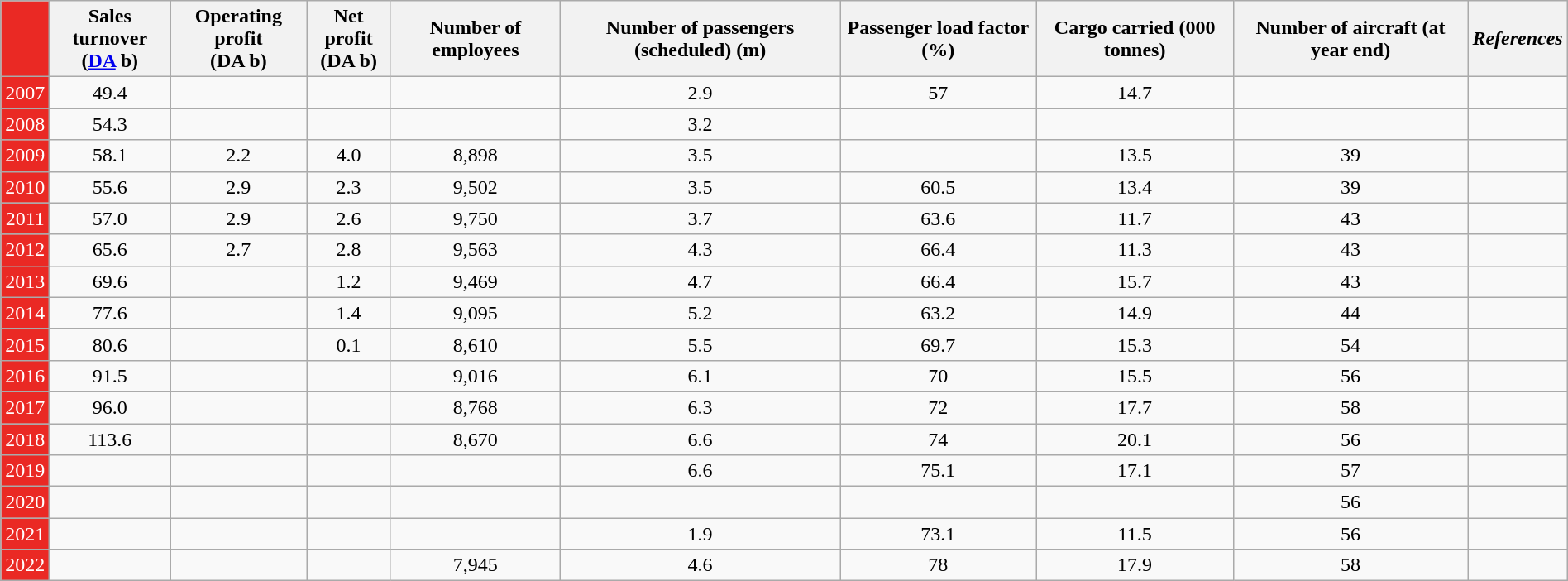<table class="wikitable" style="margin:auto;text-align:center;">
<tr>
<th style="background: #EA2924;"></th>
<th>Sales turnover<br>(<a href='#'>DA</a> b)</th>
<th>Operating profit<br>(DA b)</th>
<th>Net profit<br>(DA b)</th>
<th>Number of employees</th>
<th>Number of passengers (scheduled) (m)</th>
<th>Passenger load factor (%)</th>
<th>Cargo carried (000 tonnes)</th>
<th>Number of aircraft (at year end)</th>
<th><em>References</em></th>
</tr>
<tr>
<td style="background: #EA2924; color:white;">2007</td>
<td>49.4</td>
<td></td>
<td></td>
<td></td>
<td>2.9</td>
<td>57</td>
<td>14.7</td>
<td></td>
<td></td>
</tr>
<tr>
<td style="background: #EA2924; color:white;">2008</td>
<td>54.3</td>
<td></td>
<td></td>
<td></td>
<td>3.2</td>
<td></td>
<td></td>
<td></td>
<td></td>
</tr>
<tr>
<td style="background: #EA2924; color:white;">2009</td>
<td>58.1</td>
<td>2.2</td>
<td>4.0</td>
<td>8,898</td>
<td>3.5</td>
<td></td>
<td>13.5</td>
<td>39</td>
<td></td>
</tr>
<tr>
<td style="background: #EA2924; color:white;">2010</td>
<td>55.6</td>
<td>2.9</td>
<td>2.3</td>
<td>9,502</td>
<td>3.5</td>
<td>60.5</td>
<td>13.4</td>
<td>39</td>
<td></td>
</tr>
<tr>
<td style="background: #EA2924; color:white;">2011</td>
<td>57.0</td>
<td>2.9</td>
<td>2.6</td>
<td>9,750</td>
<td>3.7</td>
<td>63.6</td>
<td>11.7</td>
<td>43</td>
<td></td>
</tr>
<tr>
<td style="background: #EA2924; color:white;">2012</td>
<td>65.6</td>
<td>2.7</td>
<td>2.8</td>
<td>9,563</td>
<td>4.3</td>
<td>66.4</td>
<td>11.3</td>
<td>43</td>
<td></td>
</tr>
<tr>
<td style="background: #EA2924; color:white;">2013</td>
<td>69.6</td>
<td></td>
<td>1.2</td>
<td>9,469</td>
<td>4.7</td>
<td>66.4</td>
<td>15.7</td>
<td>43</td>
<td></td>
</tr>
<tr>
<td style="background: #EA2924; color:white;">2014</td>
<td>77.6</td>
<td></td>
<td>1.4</td>
<td>9,095</td>
<td>5.2</td>
<td>63.2</td>
<td>14.9</td>
<td>44</td>
<td></td>
</tr>
<tr>
<td style="background: #EA2924; color:white;">2015</td>
<td>80.6</td>
<td></td>
<td>0.1</td>
<td>8,610</td>
<td>5.5</td>
<td>69.7</td>
<td>15.3</td>
<td>54</td>
<td></td>
</tr>
<tr>
<td style="background: #EA2924; color:white;">2016</td>
<td>91.5</td>
<td></td>
<td></td>
<td>9,016</td>
<td>6.1</td>
<td>70</td>
<td>15.5</td>
<td>56</td>
<td></td>
</tr>
<tr>
<td style="background: #EA2924; color:white;">2017</td>
<td>96.0</td>
<td></td>
<td></td>
<td>8,768</td>
<td>6.3</td>
<td>72</td>
<td>17.7</td>
<td>58</td>
<td></td>
</tr>
<tr>
<td style="background: #EA2924; color:white;">2018</td>
<td>113.6</td>
<td></td>
<td></td>
<td>8,670</td>
<td>6.6</td>
<td>74</td>
<td>20.1</td>
<td>56</td>
<td></td>
</tr>
<tr>
<td style="background: #EA2924; color:white;">2019</td>
<td></td>
<td></td>
<td></td>
<td></td>
<td>6.6</td>
<td>75.1</td>
<td>17.1</td>
<td>57</td>
<td></td>
</tr>
<tr>
<td style="background: #EA2924; color:white;">2020</td>
<td></td>
<td></td>
<td></td>
<td></td>
<td></td>
<td></td>
<td></td>
<td>56</td>
<td></td>
</tr>
<tr>
<td style="background: #EA2924; color:white;">2021</td>
<td></td>
<td></td>
<td></td>
<td></td>
<td>1.9</td>
<td>73.1</td>
<td>11.5</td>
<td>56</td>
<td></td>
</tr>
<tr>
<td style="background: #EA2924; color:white;">2022</td>
<td></td>
<td></td>
<td></td>
<td>7,945</td>
<td>4.6</td>
<td>78</td>
<td>17.9</td>
<td>58</td>
<td></td>
</tr>
</table>
